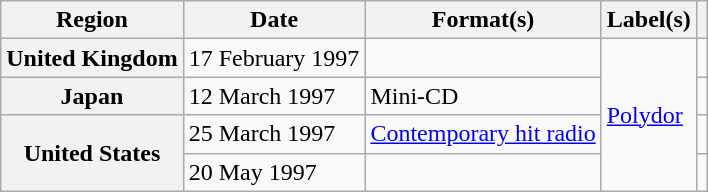<table class="wikitable plainrowheaders">
<tr>
<th scope="col">Region</th>
<th scope="col">Date</th>
<th scope="col">Format(s)</th>
<th scope="col">Label(s)</th>
<th scope="col"></th>
</tr>
<tr>
<th scope="row">United Kingdom</th>
<td>17 February 1997</td>
<td></td>
<td rowspan="4"><a href='#'>Polydor</a></td>
<td></td>
</tr>
<tr>
<th scope="row">Japan</th>
<td>12 March 1997</td>
<td>Mini-CD</td>
<td></td>
</tr>
<tr>
<th scope="row" rowspan="2">United States</th>
<td>25 March 1997</td>
<td><a href='#'>Contemporary hit radio</a></td>
<td></td>
</tr>
<tr>
<td>20 May 1997</td>
<td></td>
<td></td>
</tr>
</table>
